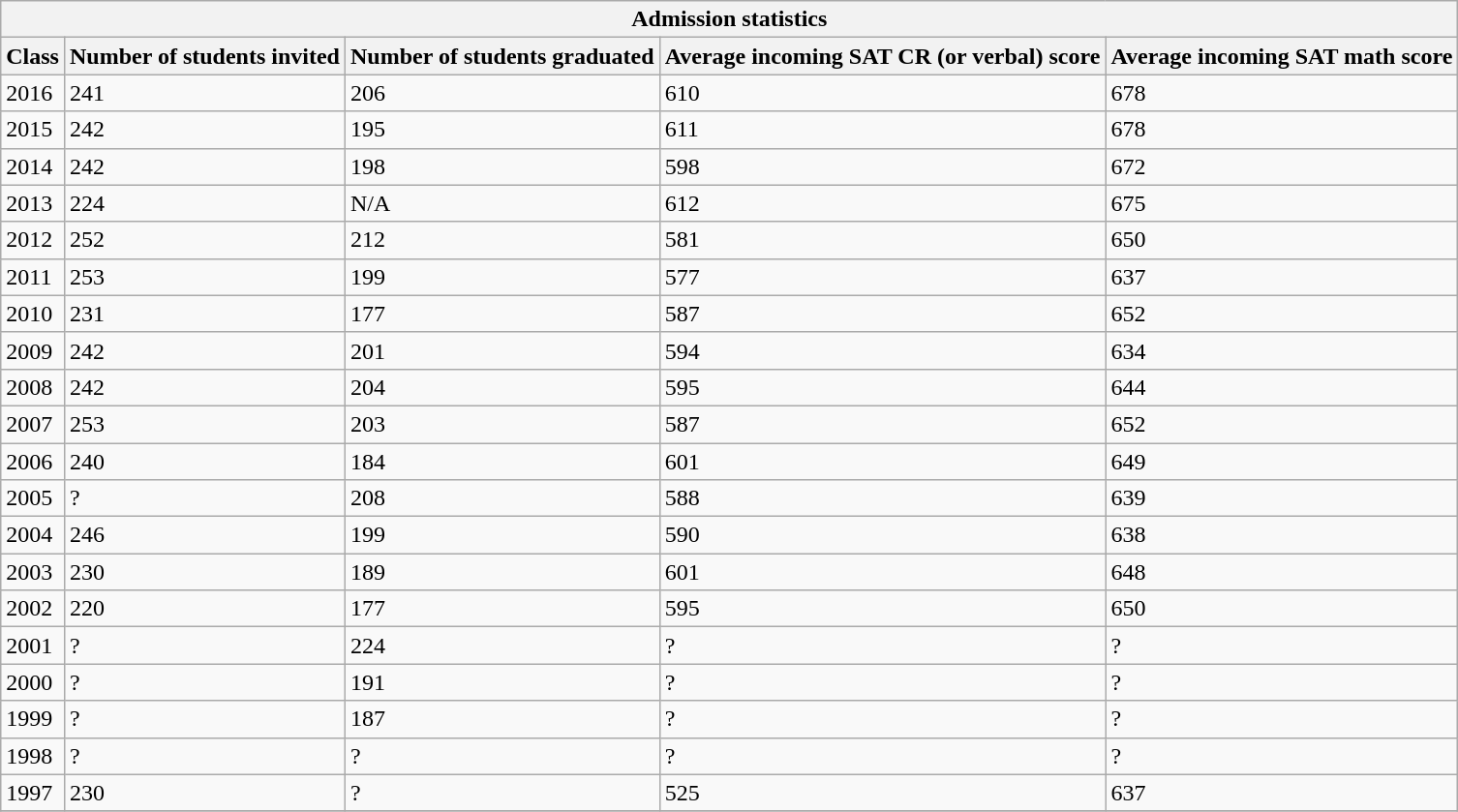<table class="wikitable">
<tr>
<th colspan="5">Admission statistics</th>
</tr>
<tr>
<th>Class</th>
<th>Number of students invited</th>
<th>Number of students graduated</th>
<th>Average incoming SAT CR (or verbal) score</th>
<th>Average incoming SAT math score</th>
</tr>
<tr>
<td>2016</td>
<td>241</td>
<td>206</td>
<td>610</td>
<td>678</td>
</tr>
<tr>
<td>2015</td>
<td>242</td>
<td>195</td>
<td>611</td>
<td>678</td>
</tr>
<tr>
<td>2014</td>
<td>242</td>
<td>198</td>
<td>598</td>
<td>672</td>
</tr>
<tr>
<td>2013</td>
<td>224</td>
<td>N/A</td>
<td>612</td>
<td>675</td>
</tr>
<tr>
<td>2012</td>
<td>252</td>
<td>212</td>
<td>581</td>
<td>650</td>
</tr>
<tr>
<td>2011</td>
<td>253</td>
<td>199</td>
<td>577</td>
<td>637</td>
</tr>
<tr>
<td>2010</td>
<td>231</td>
<td>177</td>
<td>587</td>
<td>652</td>
</tr>
<tr>
<td>2009</td>
<td>242</td>
<td>201</td>
<td>594</td>
<td>634</td>
</tr>
<tr>
<td>2008</td>
<td>242</td>
<td>204</td>
<td>595</td>
<td>644</td>
</tr>
<tr>
<td>2007</td>
<td>253</td>
<td>203</td>
<td>587</td>
<td>652</td>
</tr>
<tr>
<td>2006</td>
<td>240</td>
<td>184</td>
<td>601</td>
<td>649</td>
</tr>
<tr>
<td>2005</td>
<td>?</td>
<td>208</td>
<td>588</td>
<td>639</td>
</tr>
<tr>
<td>2004</td>
<td>246</td>
<td>199</td>
<td>590</td>
<td>638</td>
</tr>
<tr>
<td>2003</td>
<td>230</td>
<td>189</td>
<td>601</td>
<td>648</td>
</tr>
<tr>
<td>2002</td>
<td>220</td>
<td>177</td>
<td>595</td>
<td>650</td>
</tr>
<tr>
<td>2001</td>
<td>?</td>
<td>224</td>
<td>?</td>
<td>?</td>
</tr>
<tr>
<td>2000</td>
<td>?</td>
<td>191</td>
<td>?</td>
<td>?</td>
</tr>
<tr>
<td>1999</td>
<td>?</td>
<td>187</td>
<td>?</td>
<td>?</td>
</tr>
<tr>
<td>1998</td>
<td>?</td>
<td>?</td>
<td>?</td>
<td>?</td>
</tr>
<tr>
<td>1997</td>
<td>230</td>
<td>?</td>
<td>525</td>
<td>637</td>
</tr>
<tr>
</tr>
</table>
